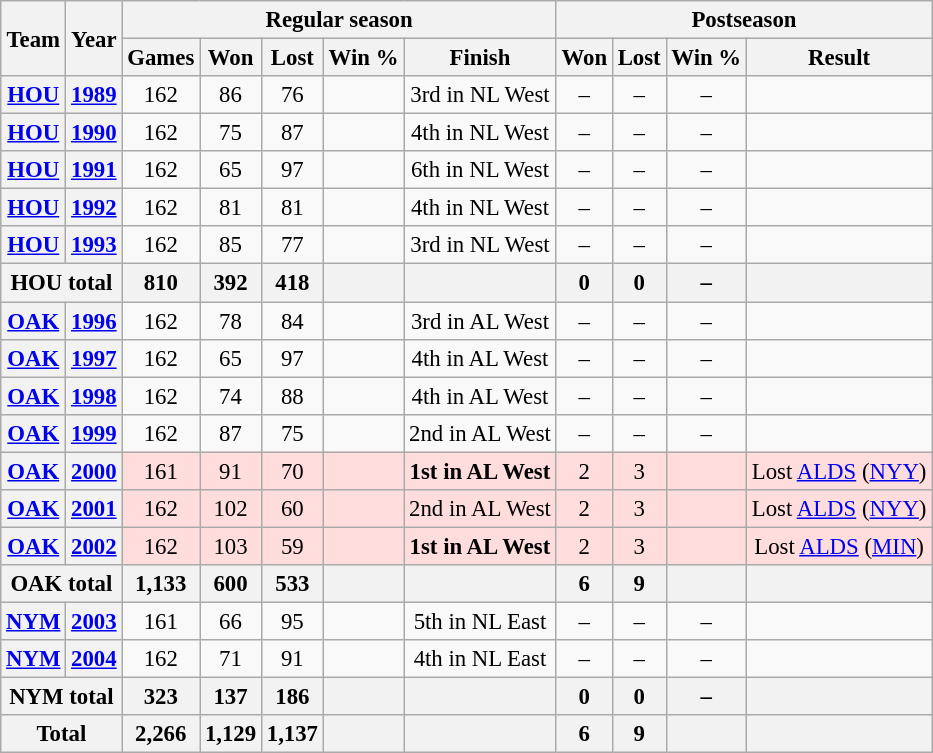<table class="wikitable" style="font-size: 95%; text-align:center;">
<tr>
<th rowspan="2">Team</th>
<th rowspan="2">Year</th>
<th colspan="5">Regular season</th>
<th colspan="4">Postseason</th>
</tr>
<tr>
<th>Games</th>
<th>Won</th>
<th>Lost</th>
<th>Win %</th>
<th>Finish</th>
<th>Won</th>
<th>Lost</th>
<th>Win %</th>
<th>Result</th>
</tr>
<tr>
<th><a href='#'>HOU</a></th>
<th><a href='#'>1989</a></th>
<td>162</td>
<td>86</td>
<td>76</td>
<td></td>
<td>3rd in NL West</td>
<td>–</td>
<td>–</td>
<td>–</td>
<td></td>
</tr>
<tr>
<th><a href='#'>HOU</a></th>
<th><a href='#'>1990</a></th>
<td>162</td>
<td>75</td>
<td>87</td>
<td></td>
<td>4th in NL West</td>
<td>–</td>
<td>–</td>
<td>–</td>
<td></td>
</tr>
<tr>
<th><a href='#'>HOU</a></th>
<th><a href='#'>1991</a></th>
<td>162</td>
<td>65</td>
<td>97</td>
<td></td>
<td>6th in NL West</td>
<td>–</td>
<td>–</td>
<td>–</td>
<td></td>
</tr>
<tr>
<th><a href='#'>HOU</a></th>
<th><a href='#'>1992</a></th>
<td>162</td>
<td>81</td>
<td>81</td>
<td></td>
<td>4th in NL West</td>
<td>–</td>
<td>–</td>
<td>–</td>
<td></td>
</tr>
<tr>
<th><a href='#'>HOU</a></th>
<th><a href='#'>1993</a></th>
<td>162</td>
<td>85</td>
<td>77</td>
<td></td>
<td>3rd in NL West</td>
<td>–</td>
<td>–</td>
<td>–</td>
<td></td>
</tr>
<tr>
<th colspan="2">HOU total</th>
<th>810</th>
<th>392</th>
<th>418</th>
<th></th>
<th></th>
<th>0</th>
<th>0</th>
<th>–</th>
<th></th>
</tr>
<tr>
<th><a href='#'>OAK</a></th>
<th><a href='#'>1996</a></th>
<td>162</td>
<td>78</td>
<td>84</td>
<td></td>
<td>3rd in AL West</td>
<td>–</td>
<td>–</td>
<td>–</td>
<td></td>
</tr>
<tr>
<th><a href='#'>OAK</a></th>
<th><a href='#'>1997</a></th>
<td>162</td>
<td>65</td>
<td>97</td>
<td></td>
<td>4th in AL West</td>
<td>–</td>
<td>–</td>
<td>–</td>
<td></td>
</tr>
<tr>
<th><a href='#'>OAK</a></th>
<th><a href='#'>1998</a></th>
<td>162</td>
<td>74</td>
<td>88</td>
<td></td>
<td>4th in AL West</td>
<td>–</td>
<td>–</td>
<td>–</td>
<td></td>
</tr>
<tr>
<th><a href='#'>OAK</a></th>
<th><a href='#'>1999</a></th>
<td>162</td>
<td>87</td>
<td>75</td>
<td></td>
<td>2nd in AL West</td>
<td>–</td>
<td>–</td>
<td>–</td>
<td></td>
</tr>
<tr ! style="background:#fdd;">
<th><a href='#'>OAK</a></th>
<th><a href='#'>2000</a></th>
<td>161</td>
<td>91</td>
<td>70</td>
<td></td>
<td><strong>1st in AL West</strong></td>
<td>2</td>
<td>3</td>
<td></td>
<td>Lost <a href='#'>ALDS</a> (<a href='#'>NYY</a>)</td>
</tr>
<tr ! style="background:#fdd;">
<th><a href='#'>OAK</a></th>
<th><a href='#'>2001</a></th>
<td>162</td>
<td>102</td>
<td>60</td>
<td></td>
<td>2nd in AL West</td>
<td>2</td>
<td>3</td>
<td></td>
<td>Lost <a href='#'>ALDS</a> (<a href='#'>NYY</a>)</td>
</tr>
<tr ! style="background:#fdd;">
<th><a href='#'>OAK</a></th>
<th><a href='#'>2002</a></th>
<td>162</td>
<td>103</td>
<td>59</td>
<td></td>
<td><strong>1st in AL West</strong></td>
<td>2</td>
<td>3</td>
<td></td>
<td>Lost <a href='#'>ALDS</a> (<a href='#'>MIN</a>)</td>
</tr>
<tr>
<th colspan="2">OAK total</th>
<th>1,133</th>
<th>600</th>
<th>533</th>
<th></th>
<th></th>
<th>6</th>
<th>9</th>
<th></th>
<th></th>
</tr>
<tr>
<th><a href='#'>NYM</a></th>
<th><a href='#'>2003</a></th>
<td>161</td>
<td>66</td>
<td>95</td>
<td></td>
<td>5th in NL East</td>
<td>–</td>
<td>–</td>
<td>–</td>
<td></td>
</tr>
<tr>
<th><a href='#'>NYM</a></th>
<th><a href='#'>2004</a></th>
<td>162</td>
<td>71</td>
<td>91</td>
<td></td>
<td>4th in NL East</td>
<td>–</td>
<td>–</td>
<td>–</td>
<td></td>
</tr>
<tr>
<th colspan="2">NYM total</th>
<th>323</th>
<th>137</th>
<th>186</th>
<th></th>
<th></th>
<th>0</th>
<th>0</th>
<th>–</th>
<th></th>
</tr>
<tr>
<th colspan="2">Total</th>
<th>2,266</th>
<th>1,129</th>
<th>1,137</th>
<th></th>
<th></th>
<th>6</th>
<th>9</th>
<th></th>
<th></th>
</tr>
</table>
